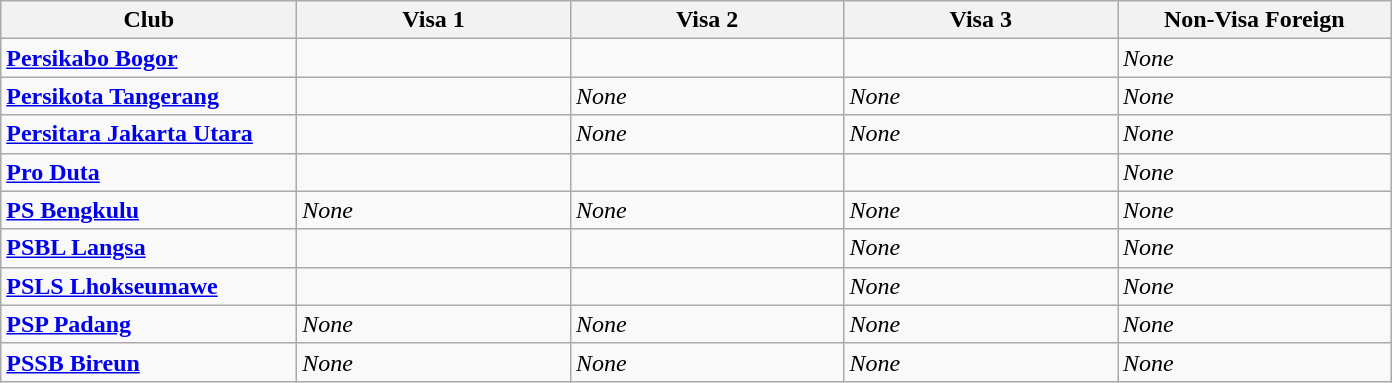<table class="wikitable" border="1">
<tr>
<th width="190">Club</th>
<th width="175">Visa 1</th>
<th width="175">Visa 2</th>
<th width="175">Visa 3</th>
<th width="175">Non-Visa Foreign</th>
</tr>
<tr style="vertical-align:top;">
<td><strong><a href='#'>Persikabo Bogor</a></strong></td>
<td> </td>
<td> </td>
<td> </td>
<td><em>None</em></td>
</tr>
<tr style="vertical-align:top;">
<td><strong><a href='#'>Persikota Tangerang</a></strong></td>
<td> </td>
<td><em>None</em></td>
<td><em>None</em></td>
<td><em>None</em></td>
</tr>
<tr style="vertical-align:top;">
<td><strong><a href='#'>Persitara Jakarta Utara</a></strong></td>
<td> </td>
<td><em>None</em></td>
<td><em>None</em></td>
<td><em>None</em></td>
</tr>
<tr style="vertical-align:top;">
<td><strong><a href='#'>Pro Duta</a></strong></td>
<td> </td>
<td> </td>
<td> </td>
<td><em>None</em></td>
</tr>
<tr style="vertical-align:top;">
<td><strong><a href='#'>PS Bengkulu</a></strong></td>
<td><em>None</em></td>
<td><em>None</em></td>
<td><em>None</em></td>
<td><em>None</em></td>
</tr>
<tr style="vertical-align:top;">
<td><strong><a href='#'>PSBL Langsa</a></strong></td>
<td> </td>
<td> </td>
<td><em>None</em></td>
<td><em>None</em></td>
</tr>
<tr style="vertical-align:top;">
<td><strong><a href='#'>PSLS Lhokseumawe</a></strong></td>
<td> </td>
<td> </td>
<td><em>None</em></td>
<td><em>None</em></td>
</tr>
<tr style="vertical-align:top;">
<td><strong><a href='#'>PSP Padang</a></strong></td>
<td><em>None</em></td>
<td><em>None</em></td>
<td><em>None</em></td>
<td><em>None</em></td>
</tr>
<tr style="vertical-align:top;">
<td><strong><a href='#'>PSSB Bireun</a></strong></td>
<td><em>None</em></td>
<td><em>None</em></td>
<td><em>None</em></td>
<td><em>None</em></td>
</tr>
</table>
